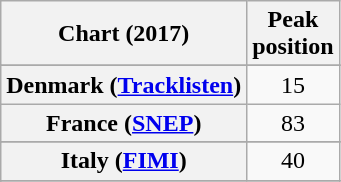<table class="wikitable sortable plainrowheaders" style="text-align:center">
<tr>
<th scope="col">Chart (2017)</th>
<th scope="col">Peak<br>position</th>
</tr>
<tr>
</tr>
<tr>
</tr>
<tr>
</tr>
<tr>
</tr>
<tr>
<th scope="row">Denmark (<a href='#'>Tracklisten</a>)</th>
<td>15</td>
</tr>
<tr>
<th scope="row">France (<a href='#'>SNEP</a>)</th>
<td>83</td>
</tr>
<tr>
</tr>
<tr>
</tr>
<tr>
</tr>
<tr>
<th scope="row">Italy (<a href='#'>FIMI</a>)</th>
<td>40</td>
</tr>
<tr>
</tr>
<tr>
</tr>
<tr>
</tr>
<tr>
</tr>
<tr>
</tr>
<tr>
</tr>
</table>
